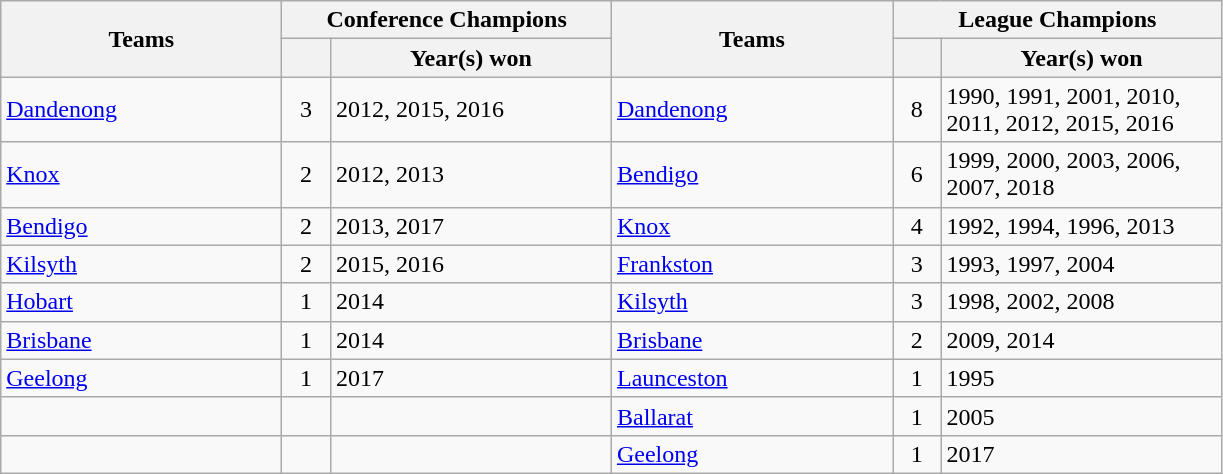<table class="wikitable">
<tr>
<th rowspan="2" width="180">Teams</th>
<th colspan="2">Conference Champions</th>
<th rowspan="2" width="180">Teams</th>
<th colspan="2">League Champions</th>
</tr>
<tr>
<th width="25"></th>
<th width="180">Year(s) won</th>
<th width="25"></th>
<th width="180">Year(s) won</th>
</tr>
<tr>
<td><a href='#'>Dandenong</a></td>
<td align="center">3</td>
<td>2012, 2015, 2016</td>
<td><a href='#'>Dandenong</a></td>
<td align="center">8</td>
<td>1990, 1991, 2001, 2010, 2011, 2012, 2015, 2016</td>
</tr>
<tr>
<td><a href='#'>Knox</a></td>
<td align="center">2</td>
<td>2012, 2013</td>
<td><a href='#'>Bendigo</a></td>
<td align="center">6</td>
<td>1999, 2000, 2003, 2006, 2007, 2018</td>
</tr>
<tr>
<td><a href='#'>Bendigo</a></td>
<td align="center">2</td>
<td>2013, 2017</td>
<td><a href='#'>Knox</a></td>
<td align="center">4</td>
<td>1992, 1994, 1996, 2013</td>
</tr>
<tr>
<td><a href='#'>Kilsyth</a></td>
<td align="center">2</td>
<td>2015, 2016</td>
<td><a href='#'>Frankston</a></td>
<td align="center">3</td>
<td>1993, 1997, 2004</td>
</tr>
<tr>
<td><a href='#'>Hobart</a></td>
<td align="center">1</td>
<td>2014</td>
<td><a href='#'>Kilsyth</a></td>
<td align="center">3</td>
<td>1998, 2002, 2008</td>
</tr>
<tr>
<td><a href='#'>Brisbane</a></td>
<td align="center">1</td>
<td>2014</td>
<td><a href='#'>Brisbane</a></td>
<td align="center">2</td>
<td>2009, 2014</td>
</tr>
<tr>
<td><a href='#'>Geelong</a></td>
<td align="center">1</td>
<td>2017</td>
<td><a href='#'>Launceston</a></td>
<td align="center">1</td>
<td>1995</td>
</tr>
<tr>
<td></td>
<td></td>
<td></td>
<td><a href='#'>Ballarat</a></td>
<td align="center">1</td>
<td>2005</td>
</tr>
<tr>
<td></td>
<td></td>
<td></td>
<td><a href='#'>Geelong</a></td>
<td align="center">1</td>
<td>2017</td>
</tr>
</table>
